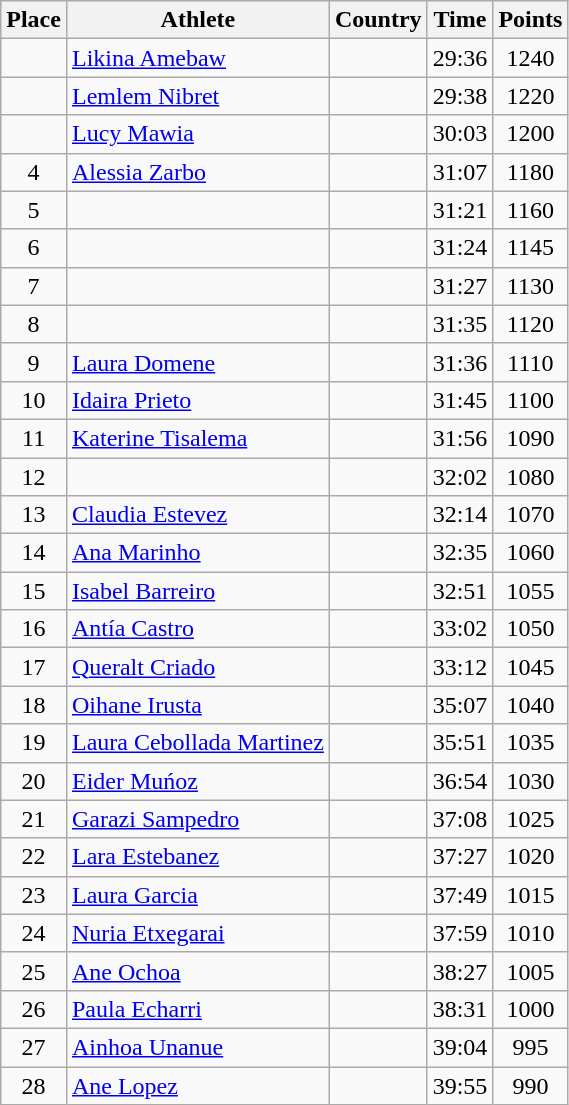<table class="wikitable">
<tr>
<th>Place</th>
<th>Athlete</th>
<th>Country</th>
<th>Time</th>
<th>Points</th>
</tr>
<tr>
<td align=center></td>
<td><a href='#'>Likina Amebaw</a></td>
<td></td>
<td>29:36</td>
<td align=center>1240</td>
</tr>
<tr>
<td align=center></td>
<td><a href='#'>Lemlem Nibret</a></td>
<td></td>
<td>29:38</td>
<td align=center>1220</td>
</tr>
<tr>
<td align=center></td>
<td><a href='#'>Lucy Mawia</a></td>
<td></td>
<td>30:03</td>
<td align=center>1200</td>
</tr>
<tr>
<td align=center>4</td>
<td><a href='#'>Alessia Zarbo</a></td>
<td></td>
<td>31:07</td>
<td align=center>1180</td>
</tr>
<tr>
<td align=center>5</td>
<td></td>
<td></td>
<td>31:21</td>
<td align=center>1160</td>
</tr>
<tr>
<td align=center>6</td>
<td></td>
<td></td>
<td>31:24</td>
<td align=center>1145</td>
</tr>
<tr>
<td align=center>7</td>
<td></td>
<td></td>
<td>31:27</td>
<td align=center>1130</td>
</tr>
<tr>
<td align=center>8</td>
<td></td>
<td></td>
<td>31:35</td>
<td align=center>1120</td>
</tr>
<tr>
<td align=center>9</td>
<td><a href='#'>Laura Domene</a></td>
<td></td>
<td>31:36</td>
<td align=center>1110</td>
</tr>
<tr>
<td align=center>10</td>
<td><a href='#'>Idaira Prieto</a></td>
<td></td>
<td>31:45</td>
<td align=center>1100</td>
</tr>
<tr>
<td align=center>11</td>
<td><a href='#'>Katerine Tisalema</a></td>
<td></td>
<td>31:56</td>
<td align=center>1090</td>
</tr>
<tr>
<td align=center>12</td>
<td></td>
<td></td>
<td>32:02</td>
<td align=center>1080</td>
</tr>
<tr>
<td align=center>13</td>
<td><a href='#'>Claudia Estevez</a></td>
<td></td>
<td>32:14</td>
<td align=center>1070</td>
</tr>
<tr>
<td align=center>14</td>
<td><a href='#'>Ana Marinho</a></td>
<td></td>
<td>32:35</td>
<td align=center>1060</td>
</tr>
<tr>
<td align=center>15</td>
<td><a href='#'>Isabel Barreiro</a></td>
<td></td>
<td>32:51</td>
<td align=center>1055</td>
</tr>
<tr>
<td align=center>16</td>
<td><a href='#'>Antía Castro</a></td>
<td></td>
<td>33:02</td>
<td align=center>1050</td>
</tr>
<tr>
<td align=center>17</td>
<td><a href='#'>Queralt Criado</a></td>
<td></td>
<td>33:12</td>
<td align=center>1045</td>
</tr>
<tr>
<td align=center>18</td>
<td><a href='#'>Oihane Irusta</a></td>
<td></td>
<td>35:07</td>
<td align=center>1040</td>
</tr>
<tr>
<td align=center>19</td>
<td><a href='#'>Laura Cebollada Martinez</a></td>
<td></td>
<td>35:51</td>
<td align=center>1035</td>
</tr>
<tr>
<td align=center>20</td>
<td><a href='#'>Eider Muńoz</a></td>
<td></td>
<td>36:54</td>
<td align=center>1030</td>
</tr>
<tr>
<td align=center>21</td>
<td><a href='#'>Garazi Sampedro</a></td>
<td></td>
<td>37:08</td>
<td align=center>1025</td>
</tr>
<tr>
<td align=center>22</td>
<td><a href='#'>Lara Estebanez</a></td>
<td></td>
<td>37:27</td>
<td align=center>1020</td>
</tr>
<tr>
<td align=center>23</td>
<td><a href='#'>Laura Garcia</a></td>
<td></td>
<td>37:49</td>
<td align=center>1015</td>
</tr>
<tr>
<td align=center>24</td>
<td><a href='#'>Nuria Etxegarai</a></td>
<td></td>
<td>37:59</td>
<td align=center>1010</td>
</tr>
<tr>
<td align=center>25</td>
<td><a href='#'>Ane Ochoa</a></td>
<td></td>
<td>38:27</td>
<td align=center>1005</td>
</tr>
<tr>
<td align=center>26</td>
<td><a href='#'>Paula Echarri</a></td>
<td></td>
<td>38:31</td>
<td align=center>1000</td>
</tr>
<tr>
<td align=center>27</td>
<td><a href='#'>Ainhoa  Unanue</a></td>
<td></td>
<td>39:04</td>
<td align=center>995</td>
</tr>
<tr>
<td align=center>28</td>
<td><a href='#'>Ane Lopez</a></td>
<td></td>
<td>39:55</td>
<td align=center>990</td>
</tr>
</table>
